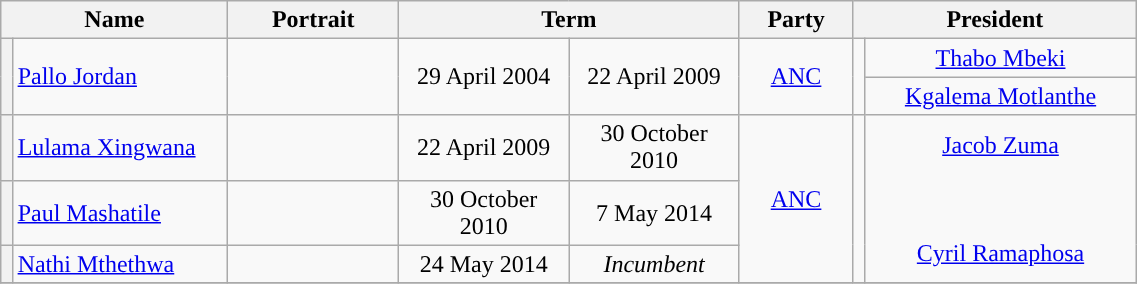<table class="wikitable" width=60%>
<tr>
<th colspan=2 width=20%>Name</th>
<th width=75>Portrait</th>
<th colspan=2 width=30%>Term</th>
<th width=10%>Party</th>
<th colspan=2 width=25%>President</th>
</tr>
<tr style="text-align:center">
<th rowspan=2 style="width:1%;background-color: "></th>
<td rowspan=2 align=left><a href='#'>Pallo Jordan</a></td>
<td rowspan=2></td>
<td rowspan=2>29 April 2004</td>
<td rowspan=2>22 April 2009</td>
<td rowspan=2><a href='#'>ANC</a></td>
<td rowspan=2 style="width:1%;background-color: "></td>
<td><a href='#'>Thabo Mbeki</a><br> </td>
</tr>
<tr style="text-align:center">
<td><a href='#'>Kgalema Motlanthe</a><br> </td>
</tr>
<tr style="text-align:center">
<th style="width:1%;background-color: "></th>
<td align=left><a href='#'>Lulama Xingwana</a></td>
<td></td>
<td>22 April 2009</td>
<td>30 October 2010</td>
<td rowspan=3><a href='#'>ANC</a></td>
<td rowspan=3 style="width:1%;background-color: "></td>
<td rowspan=3><a href='#'>Jacob Zuma</a><br> <br><br><br> <a href='#'>Cyril Ramaphosa</a> <br></td>
</tr>
<tr style="text-align:center">
<th style="width:1%;background-color: "></th>
<td align=left><a href='#'>Paul Mashatile</a></td>
<td></td>
<td>30 October 2010</td>
<td>7 May 2014</td>
</tr>
<tr style="text-align:center">
<th style="width:1%;background-color: "></th>
<td align=left><a href='#'>Nathi Mthethwa</a></td>
<td></td>
<td>24 May 2014</td>
<td><em>Incumbent</em></td>
</tr>
<tr>
</tr>
</table>
